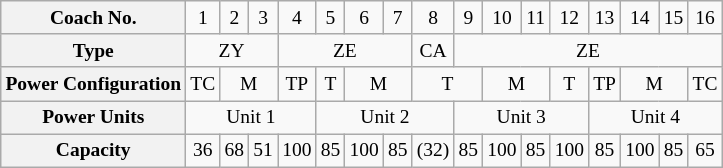<table class="wikitable" style="text-align: center; font-size: small;">
<tr>
<th>Coach No.</th>
<td>1</td>
<td>2</td>
<td>3</td>
<td>4</td>
<td>5</td>
<td>6</td>
<td>7</td>
<td>8</td>
<td>9</td>
<td>10</td>
<td>11</td>
<td>12</td>
<td>13</td>
<td>14</td>
<td>15</td>
<td>16</td>
</tr>
<tr>
<th>Type</th>
<td colspan=3>ZY</td>
<td colspan=4>ZE</td>
<td colspan=1>CA</td>
<td colspan=8>ZE</td>
</tr>
<tr>
<th>Power Configuration</th>
<td colspan=1>TC</td>
<td colspan=2>M</td>
<td colspan=1>TP</td>
<td colspan=1>T</td>
<td colspan=2>M</td>
<td colspan=2>T</td>
<td colspan=2>M</td>
<td colspan=1>T</td>
<td colspan=1>TP</td>
<td colspan=2>M</td>
<td colspan=1>TC</td>
</tr>
<tr>
<th>Power Units</th>
<td colspan=4>Unit 1</td>
<td colspan=4>Unit 2</td>
<td colspan=4>Unit 3</td>
<td colspan=4>Unit 4</td>
</tr>
<tr>
<th>Capacity</th>
<td>36</td>
<td>68</td>
<td>51</td>
<td>100</td>
<td>85</td>
<td>100</td>
<td>85</td>
<td>(32)</td>
<td>85</td>
<td>100</td>
<td>85</td>
<td>100</td>
<td>85</td>
<td>100</td>
<td>85</td>
<td>65</td>
</tr>
</table>
